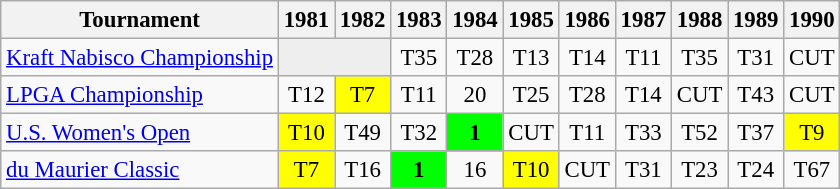<table class="wikitable" style="font-size:95%;text-align:center;">
<tr>
<th>Tournament</th>
<th>1981</th>
<th>1982</th>
<th>1983</th>
<th>1984</th>
<th>1985</th>
<th>1986</th>
<th>1987</th>
<th>1988</th>
<th>1989</th>
<th>1990</th>
</tr>
<tr>
<td align=left><a href='#'>Kraft Nabisco Championship</a></td>
<td style="background:#eeeeee;" colspan=2></td>
<td>T35</td>
<td>T28</td>
<td>T13</td>
<td>T14</td>
<td>T11</td>
<td>T35</td>
<td>T31</td>
<td>CUT</td>
</tr>
<tr>
<td align=left><a href='#'>LPGA Championship</a></td>
<td>T12</td>
<td style="background:yellow;">T7</td>
<td>T11</td>
<td>20</td>
<td>T25</td>
<td>T28</td>
<td>T14</td>
<td>CUT</td>
<td>T43</td>
<td>CUT</td>
</tr>
<tr>
<td align=left><a href='#'>U.S. Women's Open</a></td>
<td style="background:yellow;">T10</td>
<td>T49</td>
<td>T32</td>
<td style="background:lime;"><strong>1</strong></td>
<td>CUT</td>
<td>T11</td>
<td>T33</td>
<td>T52</td>
<td>T37</td>
<td style="background:yellow;">T9</td>
</tr>
<tr>
<td align=left><a href='#'>du Maurier Classic</a></td>
<td style="background:yellow;">T7</td>
<td>T16</td>
<td style="background:lime;"><strong>1</strong></td>
<td>16</td>
<td style="background:yellow;">T10</td>
<td>CUT</td>
<td>T31</td>
<td>T23</td>
<td>T24</td>
<td>T67</td>
</tr>
</table>
